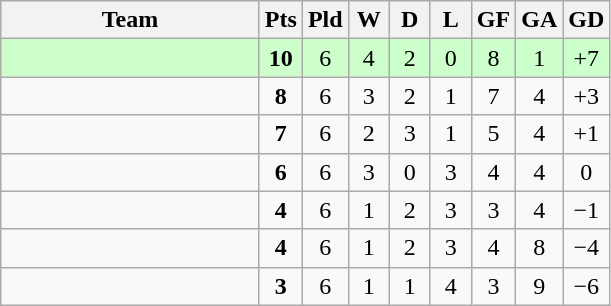<table class="wikitable" style="text-align:center;">
<tr>
<th width=165>Team</th>
<th width=20>Pts</th>
<th width=20>Pld</th>
<th width=20>W</th>
<th width=20>D</th>
<th width=20>L</th>
<th width=20>GF</th>
<th width=20>GA</th>
<th width=20>GD</th>
</tr>
<tr style="background:#ccffcc;">
<td style="text-align:left;"></td>
<td><strong>10</strong></td>
<td>6</td>
<td>4</td>
<td>2</td>
<td>0</td>
<td>8</td>
<td>1</td>
<td>+7</td>
</tr>
<tr>
<td style="text-align:left;"></td>
<td><strong>8</strong></td>
<td>6</td>
<td>3</td>
<td>2</td>
<td>1</td>
<td>7</td>
<td>4</td>
<td>+3</td>
</tr>
<tr>
<td style="text-align:left;"></td>
<td><strong>7</strong></td>
<td>6</td>
<td>2</td>
<td>3</td>
<td>1</td>
<td>5</td>
<td>4</td>
<td>+1</td>
</tr>
<tr>
<td style="text-align:left;"></td>
<td><strong>6</strong></td>
<td>6</td>
<td>3</td>
<td>0</td>
<td>3</td>
<td>4</td>
<td>4</td>
<td>0</td>
</tr>
<tr>
<td style="text-align:left;"></td>
<td><strong>4</strong></td>
<td>6</td>
<td>1</td>
<td>2</td>
<td>3</td>
<td>3</td>
<td>4</td>
<td>−1</td>
</tr>
<tr>
<td style="text-align:left;"></td>
<td><strong>4</strong></td>
<td>6</td>
<td>1</td>
<td>2</td>
<td>3</td>
<td>4</td>
<td>8</td>
<td>−4</td>
</tr>
<tr>
<td style="text-align:left;"></td>
<td><strong>3</strong></td>
<td>6</td>
<td>1</td>
<td>1</td>
<td>4</td>
<td>3</td>
<td>9</td>
<td>−6</td>
</tr>
</table>
